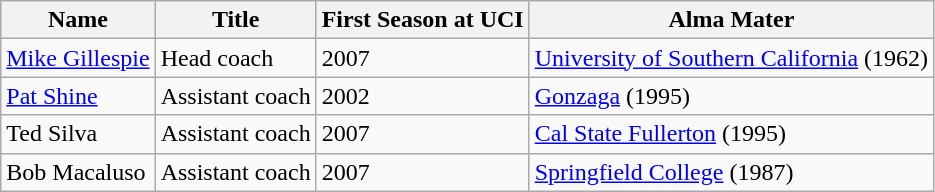<table class="wikitable">
<tr>
<th>Name</th>
<th>Title</th>
<th>First Season at UCI</th>
<th>Alma Mater</th>
</tr>
<tr>
<td><a href='#'>Mike Gillespie</a></td>
<td>Head coach</td>
<td>2007</td>
<td><a href='#'>University of Southern California</a> (1962)</td>
</tr>
<tr>
<td><a href='#'>Pat Shine</a></td>
<td>Assistant coach</td>
<td>2002</td>
<td><a href='#'>Gonzaga</a> (1995)</td>
</tr>
<tr>
<td>Ted Silva</td>
<td>Assistant coach</td>
<td>2007</td>
<td><a href='#'>Cal State Fullerton</a> (1995)</td>
</tr>
<tr>
<td>Bob Macaluso</td>
<td>Assistant coach</td>
<td>2007</td>
<td><a href='#'>Springfield College</a> (1987)</td>
</tr>
</table>
